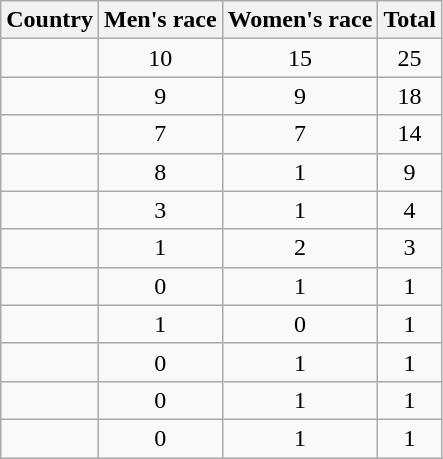<table class="wikitable sortable" style="text-align:center">
<tr>
<th>Country</th>
<th>Men's race</th>
<th>Women's race</th>
<th>Total</th>
</tr>
<tr>
<td align=left></td>
<td>10</td>
<td>15</td>
<td>25</td>
</tr>
<tr>
<td align=left></td>
<td>9</td>
<td>9</td>
<td>18</td>
</tr>
<tr>
<td align=left></td>
<td>7</td>
<td>7</td>
<td>14</td>
</tr>
<tr>
<td align=left></td>
<td>8</td>
<td>1</td>
<td>9</td>
</tr>
<tr>
<td align=left></td>
<td>3</td>
<td>1</td>
<td>4</td>
</tr>
<tr>
<td align=left></td>
<td>1</td>
<td>2</td>
<td>3</td>
</tr>
<tr>
<td align=left></td>
<td>0</td>
<td>1</td>
<td>1</td>
</tr>
<tr>
<td align=left></td>
<td>1</td>
<td>0</td>
<td>1</td>
</tr>
<tr>
<td align=left></td>
<td>0</td>
<td>1</td>
<td>1</td>
</tr>
<tr>
<td align=left></td>
<td>0</td>
<td>1</td>
<td>1</td>
</tr>
<tr>
<td align=left></td>
<td>0</td>
<td>1</td>
<td>1</td>
</tr>
</table>
